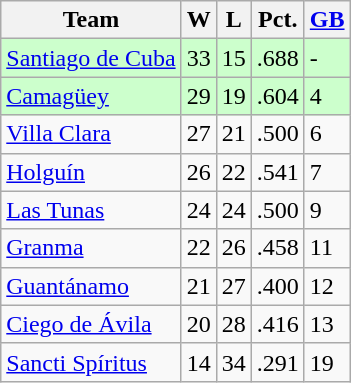<table class="wikitable">
<tr>
<th>Team</th>
<th>W</th>
<th>L</th>
<th>Pct.</th>
<th><a href='#'>GB</a></th>
</tr>
<tr style="background-color:#ccffcc;">
<td><a href='#'>Santiago de Cuba</a></td>
<td>33</td>
<td>15</td>
<td>.688</td>
<td>-</td>
</tr>
<tr style="background-color:#ccffcc;">
<td><a href='#'>Camagüey</a></td>
<td>29</td>
<td>19</td>
<td>.604</td>
<td>4</td>
</tr>
<tr>
<td><a href='#'>Villa Clara</a></td>
<td>27</td>
<td>21</td>
<td>.500</td>
<td>6</td>
</tr>
<tr>
<td><a href='#'>Holguín</a></td>
<td>26</td>
<td>22</td>
<td>.541</td>
<td>7</td>
</tr>
<tr>
<td><a href='#'>Las Tunas</a></td>
<td>24</td>
<td>24</td>
<td>.500</td>
<td>9</td>
</tr>
<tr>
<td><a href='#'>Granma</a></td>
<td>22</td>
<td>26</td>
<td>.458</td>
<td>11</td>
</tr>
<tr>
<td><a href='#'>Guantánamo</a></td>
<td>21</td>
<td>27</td>
<td>.400</td>
<td>12</td>
</tr>
<tr>
<td><a href='#'>Ciego de Ávila</a></td>
<td>20</td>
<td>28</td>
<td>.416</td>
<td>13</td>
</tr>
<tr>
<td><a href='#'>Sancti Spíritus</a></td>
<td>14</td>
<td>34</td>
<td>.291</td>
<td>19</td>
</tr>
</table>
